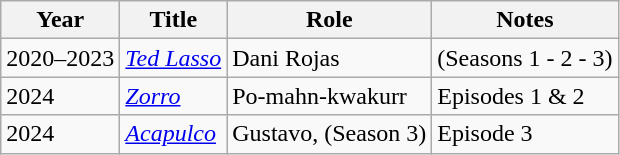<table class="wikitable sortable">
<tr>
<th>Year</th>
<th>Title</th>
<th>Role</th>
<th class="unsortable">Notes</th>
</tr>
<tr>
<td>2020–2023</td>
<td><em><a href='#'>Ted Lasso</a></em></td>
<td>Dani Rojas</td>
<td>(Seasons 1 - 2 - 3)</td>
</tr>
<tr>
<td>2024</td>
<td><em><a href='#'>Zorro</a></em></td>
<td>Po-mahn-kwakurr</td>
<td>Episodes 1 & 2</td>
</tr>
<tr>
<td>2024</td>
<td><em><a href='#'>Acapulco</a></em></td>
<td>Gustavo, (Season 3)</td>
<td>Episode 3</td>
</tr>
</table>
